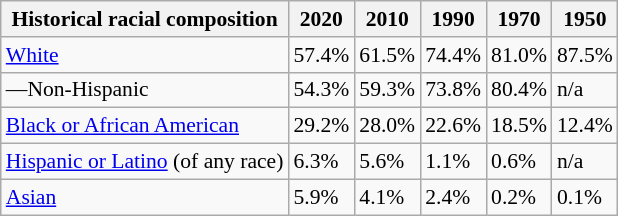<table class="wikitable sortable collapsible mw-collapsed" style="font-size: 90%;">
<tr>
<th>Historical racial composition</th>
<th>2020</th>
<th>2010</th>
<th>1990</th>
<th>1970</th>
<th>1950</th>
</tr>
<tr>
<td><a href='#'>White</a></td>
<td>57.4%</td>
<td>61.5%</td>
<td>74.4%</td>
<td>81.0%</td>
<td>87.5%</td>
</tr>
<tr>
<td>—Non-Hispanic</td>
<td>54.3%</td>
<td>59.3%</td>
<td>73.8%</td>
<td>80.4%</td>
<td>n/a</td>
</tr>
<tr>
<td><a href='#'>Black or African American</a></td>
<td>29.2%</td>
<td>28.0%</td>
<td>22.6%</td>
<td>18.5%</td>
<td>12.4%</td>
</tr>
<tr>
<td><a href='#'>Hispanic or Latino</a> (of any race)</td>
<td>6.3%</td>
<td>5.6%</td>
<td>1.1%</td>
<td>0.6%</td>
<td>n/a</td>
</tr>
<tr>
<td><a href='#'>Asian</a></td>
<td>5.9%</td>
<td>4.1%</td>
<td>2.4%</td>
<td>0.2%</td>
<td>0.1%</td>
</tr>
</table>
